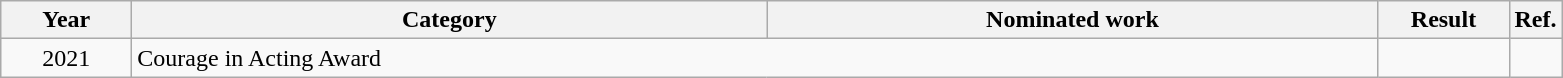<table class=wikitable>
<tr>
<th scope="col" style="width:5em;">Year</th>
<th scope="col" style="width:26em;">Category</th>
<th scope="col" style="width:25em;">Nominated work</th>
<th scope="col" style="width:5em;">Result</th>
<th>Ref.</th>
</tr>
<tr>
<td style="text-align:center;", rowspan="1">2021</td>
<td colspan=2>Courage in Acting Award</td>
<td></td>
<td style="text-align:center;"></td>
</tr>
</table>
